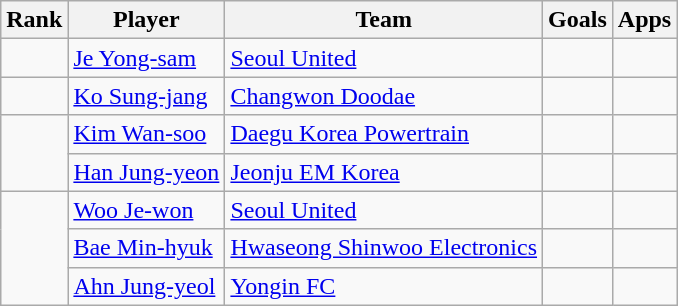<table class="wikitable">
<tr>
<th>Rank</th>
<th>Player</th>
<th>Team</th>
<th>Goals</th>
<th>Apps</th>
</tr>
<tr>
<td></td>
<td> <a href='#'>Je Yong-sam</a></td>
<td><a href='#'>Seoul United</a></td>
<td></td>
<td></td>
</tr>
<tr>
<td></td>
<td> <a href='#'>Ko Sung-jang</a></td>
<td><a href='#'>Changwon Doodae</a></td>
<td></td>
<td></td>
</tr>
<tr>
<td rowspan="2"></td>
<td> <a href='#'>Kim Wan-soo</a></td>
<td><a href='#'>Daegu Korea Powertrain</a></td>
<td></td>
<td></td>
</tr>
<tr>
<td> <a href='#'>Han Jung-yeon</a></td>
<td><a href='#'>Jeonju EM Korea</a></td>
<td></td>
<td></td>
</tr>
<tr>
<td rowspan="3"></td>
<td> <a href='#'>Woo Je-won</a></td>
<td><a href='#'>Seoul United</a></td>
<td></td>
<td></td>
</tr>
<tr>
<td> <a href='#'>Bae Min-hyuk</a></td>
<td><a href='#'>Hwaseong Shinwoo Electronics</a></td>
<td></td>
<td></td>
</tr>
<tr>
<td> <a href='#'>Ahn Jung-yeol</a></td>
<td><a href='#'>Yongin FC</a></td>
<td></td>
<td></td>
</tr>
</table>
